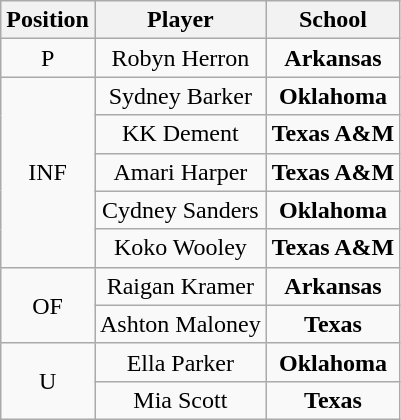<table class="wikitable" style=text-align:center>
<tr>
<th>Position</th>
<th>Player</th>
<th>School</th>
</tr>
<tr>
<td>P</td>
<td>Robyn Herron</td>
<td style=><strong>Arkansas</strong></td>
</tr>
<tr>
<td rowspan=5>INF</td>
<td>Sydney Barker</td>
<td style=><strong>Oklahoma</strong></td>
</tr>
<tr>
<td>KK Dement</td>
<td style=><strong>Texas A&M</strong></td>
</tr>
<tr>
<td>Amari Harper</td>
<td style=><strong>Texas A&M</strong></td>
</tr>
<tr>
<td>Cydney Sanders</td>
<td style=><strong>Oklahoma</strong></td>
</tr>
<tr>
<td>Koko Wooley</td>
<td style=><strong>Texas A&M</strong></td>
</tr>
<tr>
<td rowspan=2>OF</td>
<td>Raigan Kramer</td>
<td style=><strong>Arkansas</strong></td>
</tr>
<tr>
<td>Ashton Maloney</td>
<td style=><strong>Texas</strong></td>
</tr>
<tr>
<td rowspan=2>U</td>
<td>Ella Parker</td>
<td style=><strong>Oklahoma</strong></td>
</tr>
<tr>
<td>Mia Scott</td>
<td style=><strong>Texas</strong></td>
</tr>
</table>
